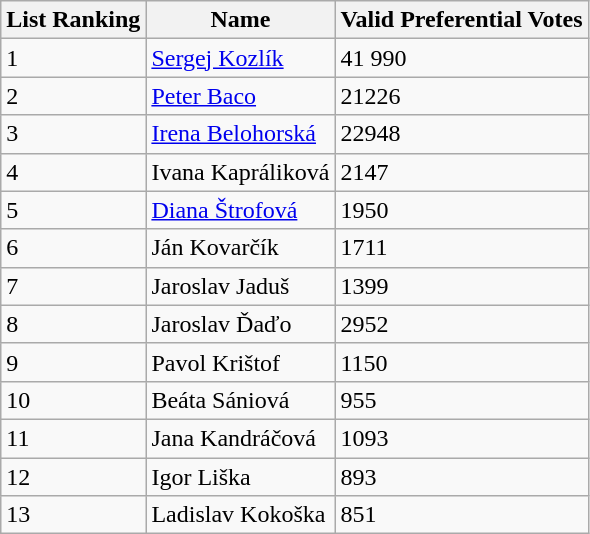<table class="wikitable sortable">
<tr class=>
<th>List Ranking</th>
<th>Name</th>
<th>Valid Preferential Votes</th>
</tr>
<tr>
<td>1</td>
<td><a href='#'>Sergej Kozlík</a></td>
<td>41 990</td>
</tr>
<tr>
<td>2</td>
<td><a href='#'>Peter Baco</a></td>
<td>21226</td>
</tr>
<tr>
<td>3</td>
<td><a href='#'>Irena Belohorská</a></td>
<td>22948</td>
</tr>
<tr>
<td>4</td>
<td>Ivana Kapráliková</td>
<td>2147</td>
</tr>
<tr>
<td>5</td>
<td><a href='#'>Diana Štrofová</a></td>
<td>1950</td>
</tr>
<tr>
<td>6</td>
<td>Ján Kovarčík</td>
<td>1711</td>
</tr>
<tr>
<td>7</td>
<td>Jaroslav Jaduš</td>
<td>1399</td>
</tr>
<tr>
<td>8</td>
<td>Jaroslav Ďaďo</td>
<td>2952</td>
</tr>
<tr>
<td>9</td>
<td>Pavol Krištof</td>
<td>1150</td>
</tr>
<tr>
<td>10</td>
<td>Beáta Sániová</td>
<td>955</td>
</tr>
<tr>
<td>11</td>
<td>Jana Kandráčová</td>
<td>1093</td>
</tr>
<tr>
<td>12</td>
<td>Igor Liška</td>
<td>893</td>
</tr>
<tr>
<td>13</td>
<td>Ladislav Kokoška</td>
<td>851</td>
</tr>
</table>
